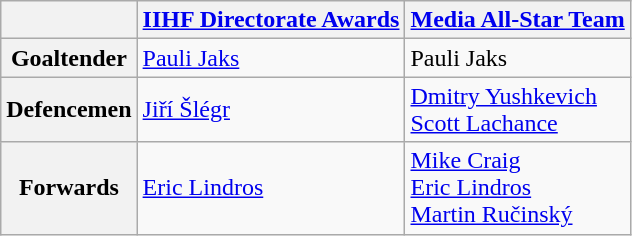<table class="wikitable">
<tr>
<th></th>
<th><a href='#'>IIHF Directorate Awards</a></th>
<th><a href='#'>Media All-Star Team</a></th>
</tr>
<tr>
<th>Goaltender</th>
<td> <a href='#'>Pauli Jaks</a></td>
<td> Pauli Jaks</td>
</tr>
<tr>
<th>Defencemen</th>
<td> <a href='#'>Jiří Šlégr</a></td>
<td> <a href='#'>Dmitry Yushkevich</a><br> <a href='#'>Scott Lachance</a></td>
</tr>
<tr>
<th>Forwards</th>
<td> <a href='#'>Eric Lindros</a></td>
<td> <a href='#'>Mike Craig</a><br> <a href='#'>Eric Lindros</a><br> <a href='#'>Martin Ručinský</a></td>
</tr>
</table>
